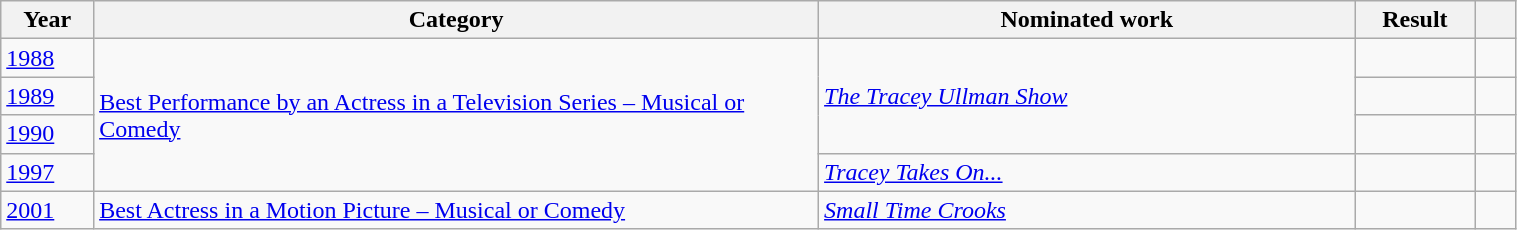<table width="80%" class="wikitable">
<tr>
<th width="10">Year</th>
<th width="300">Category</th>
<th width="220">Nominated work</th>
<th width="30">Result</th>
<th width="10"></th>
</tr>
<tr>
<td><a href='#'>1988</a></td>
<td rowspan="4"><a href='#'>Best Performance by an Actress in a Television Series – Musical or Comedy</a></td>
<td rowspan="3"><em><a href='#'>The Tracey Ullman Show</a></em></td>
<td></td>
<td></td>
</tr>
<tr>
<td><a href='#'>1989</a></td>
<td></td>
<td></td>
</tr>
<tr>
<td><a href='#'>1990</a></td>
<td></td>
<td></td>
</tr>
<tr>
<td><a href='#'>1997</a></td>
<td><em><a href='#'>Tracey Takes On...</a></em></td>
<td></td>
<td></td>
</tr>
<tr>
<td><a href='#'>2001</a></td>
<td><a href='#'>Best Actress in a Motion Picture – Musical or Comedy</a></td>
<td><em><a href='#'>Small Time Crooks</a></em></td>
<td></td>
<td></td>
</tr>
</table>
